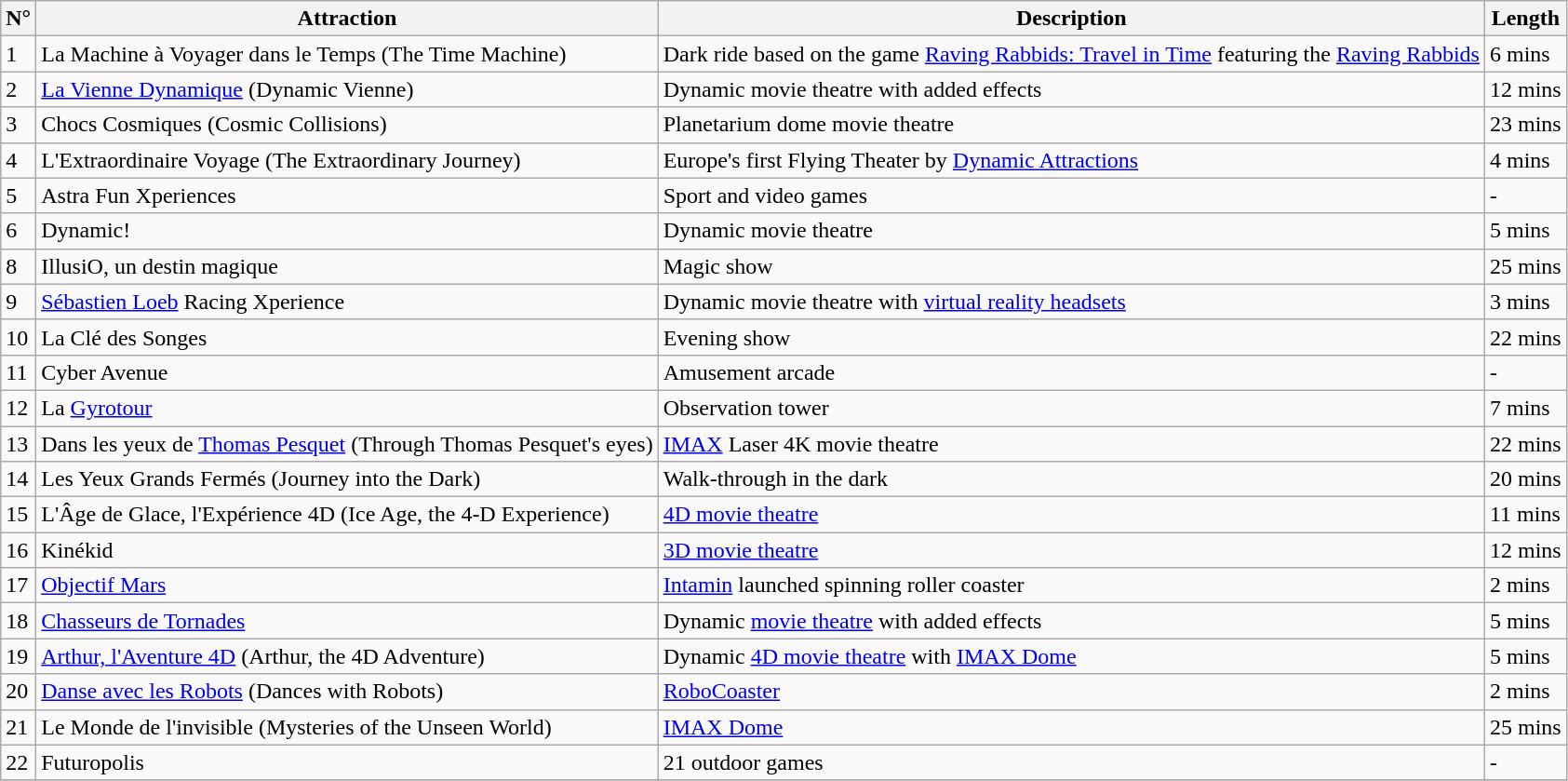<table class="wikitable sortable">
<tr>
<th>N°</th>
<th>Attraction</th>
<th>Description</th>
<th>Length</th>
</tr>
<tr>
<td>1</td>
<td>La Machine à Voyager dans le Temps (The Time Machine)</td>
<td>Dark ride based on the game <a href='#'>Raving Rabbids: Travel in Time</a> featuring the <a href='#'>Raving Rabbids</a></td>
<td>6 mins</td>
</tr>
<tr>
<td>2</td>
<td><a href='#'>La Vienne Dynamique</a> (Dynamic Vienne)</td>
<td>Dynamic movie theatre with added effects</td>
<td>12 mins</td>
</tr>
<tr>
<td>3</td>
<td>Chocs Cosmiques (Cosmic Collisions)</td>
<td>Planetarium dome movie theatre</td>
<td>23 mins</td>
</tr>
<tr>
<td>4</td>
<td>L'Extraordinaire Voyage (The Extraordinary Journey)</td>
<td>Europe's first Flying Theater by <a href='#'>Dynamic Attractions</a></td>
<td>4 mins</td>
</tr>
<tr>
<td>5</td>
<td>Astra Fun Xperiences</td>
<td>Sport and video games</td>
<td>-</td>
</tr>
<tr>
<td>6</td>
<td>Dynamic!</td>
<td>Dynamic movie theatre</td>
<td>5 mins</td>
</tr>
<tr>
<td>8</td>
<td>IllusiO, un destin magique</td>
<td>Magic show</td>
<td>25 mins</td>
</tr>
<tr>
<td>9</td>
<td><a href='#'>Sébastien Loeb</a> Racing Xperience</td>
<td>Dynamic movie theatre with <a href='#'>virtual reality headsets</a></td>
<td>3 mins</td>
</tr>
<tr>
<td>10</td>
<td>La Clé des Songes</td>
<td>Evening show</td>
<td>22 mins</td>
</tr>
<tr>
<td>11</td>
<td>Cyber Avenue</td>
<td>Amusement arcade</td>
<td>-</td>
</tr>
<tr>
<td>12</td>
<td>La <a href='#'>Gyrotour</a></td>
<td>Observation tower</td>
<td>7 mins</td>
</tr>
<tr>
<td>13</td>
<td>Dans les yeux de <a href='#'>Thomas Pesquet</a> (Through Thomas Pesquet's eyes)</td>
<td><a href='#'>IMAX</a> Laser 4K movie theatre</td>
<td>22 mins</td>
</tr>
<tr>
<td>14</td>
<td>Les Yeux Grands Fermés (Journey into the Dark)</td>
<td>Walk-through in the dark</td>
<td>20 mins</td>
</tr>
<tr>
<td>15</td>
<td>L'Âge de Glace, l'Expérience 4D (Ice Age, the 4-D Experience)</td>
<td><a href='#'>4D movie theatre</a></td>
<td>11 mins</td>
</tr>
<tr>
<td>16</td>
<td>Kinékid</td>
<td><a href='#'>3D movie theatre</a></td>
<td>12 mins</td>
</tr>
<tr>
<td>17</td>
<td><a href='#'>Objectif Mars</a></td>
<td><a href='#'>Intamin</a> launched spinning roller coaster</td>
<td>2 mins</td>
</tr>
<tr>
<td>18</td>
<td><a href='#'>Chasseurs de Tornades</a></td>
<td>Dynamic <a href='#'>movie theatre</a> with added effects</td>
<td>5 mins</td>
</tr>
<tr>
<td>19</td>
<td><a href='#'>Arthur, l'Aventure 4D</a> (Arthur, the 4D Adventure)</td>
<td>Dynamic <a href='#'>4D movie theatre</a> with <a href='#'>IMAX Dome</a></td>
<td>5 mins</td>
</tr>
<tr>
<td>20</td>
<td><a href='#'>Danse avec les Robots</a> (Dances with Robots)</td>
<td><a href='#'>RoboCoaster</a></td>
<td>2 mins</td>
</tr>
<tr>
<td>21</td>
<td>Le Monde de l'invisible (Mysteries of the Unseen World)</td>
<td><a href='#'>IMAX Dome</a></td>
<td>25 mins</td>
</tr>
<tr>
<td>22</td>
<td>Futuropolis</td>
<td>21 outdoor games</td>
<td>-</td>
</tr>
<tr>
</tr>
</table>
